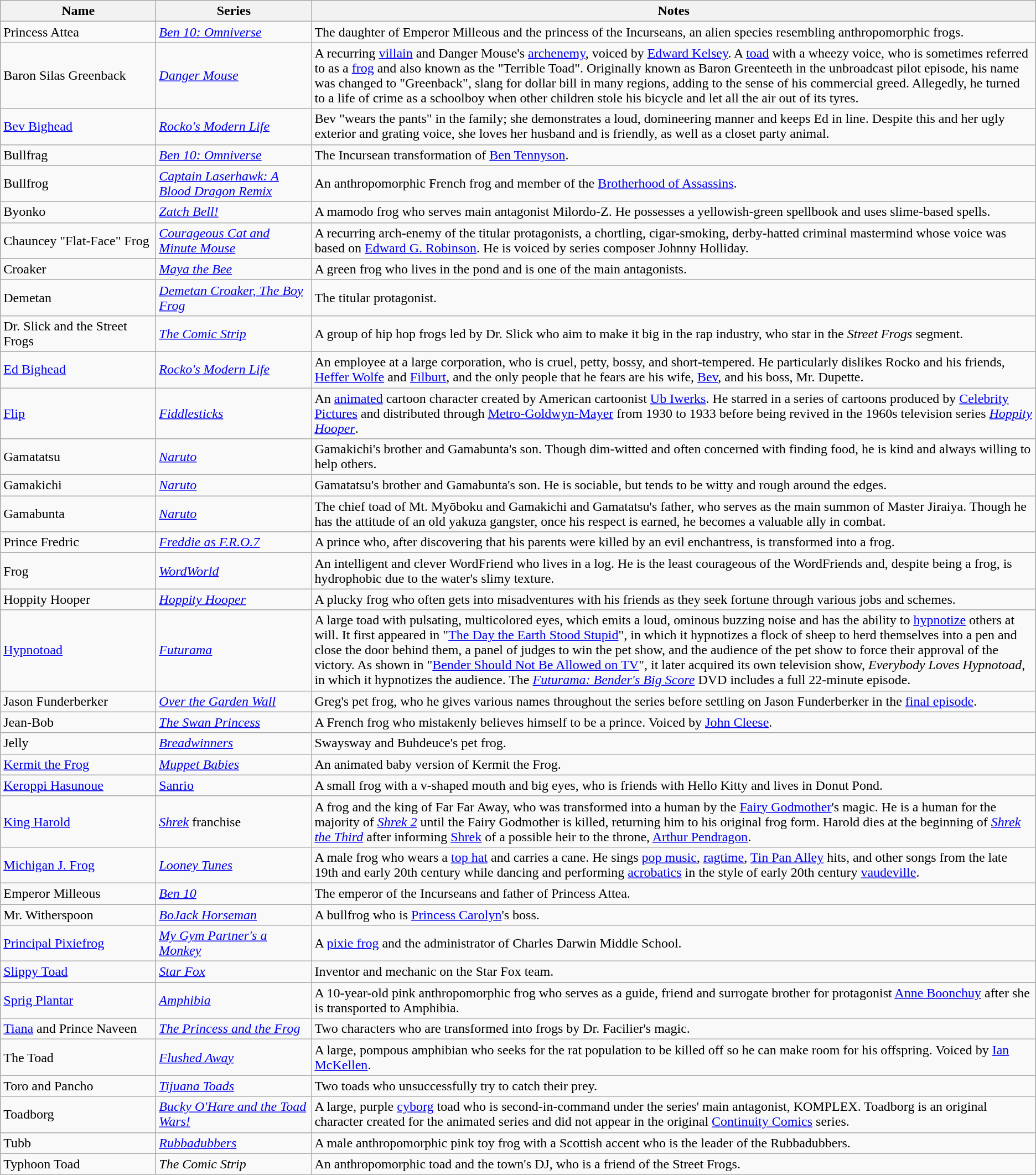<table class="wikitable sortable">
<tr>
<th width=180>Name</th>
<th width=180>Series</th>
<th class="unsortable">Notes</th>
</tr>
<tr>
<td>Princess Attea</td>
<td><em><a href='#'>Ben 10: Omniverse</a></em></td>
<td>The daughter of Emperor Milleous and the princess of the Incurseans, an alien species resembling anthropomorphic frogs.</td>
</tr>
<tr>
<td>Baron Silas Greenback</td>
<td><em><a href='#'>Danger Mouse</a></em></td>
<td>A recurring <a href='#'>villain</a> and Danger Mouse's <a href='#'>archenemy</a>, voiced by <a href='#'>Edward Kelsey</a>. A <a href='#'>toad</a> with a wheezy voice, who is sometimes referred to as a <a href='#'>frog</a> and also known as the "Terrible Toad". Originally known as Baron Greenteeth in the unbroadcast pilot episode, his name was changed to "Greenback", slang for dollar bill in many regions, adding to the sense of his commercial greed. Allegedly, he turned to a life of crime as a schoolboy when other children stole his bicycle and let all the air out of its tyres.</td>
</tr>
<tr>
<td><a href='#'>Bev Bighead</a></td>
<td><em><a href='#'>Rocko's Modern Life</a></em></td>
<td>Bev "wears the pants" in the family; she demonstrates a loud, domineering manner and keeps Ed in line. Despite this and her ugly exterior and grating voice, she loves her husband and is friendly, as well as a closet party animal.</td>
</tr>
<tr>
<td>Bullfrag</td>
<td><em><a href='#'>Ben 10: Omniverse</a></em></td>
<td>The Incursean transformation of <a href='#'>Ben Tennyson</a>.</td>
</tr>
<tr>
<td>Bullfrog</td>
<td><em><a href='#'>Captain Laserhawk: A Blood Dragon Remix</a></em></td>
<td>An anthropomorphic French frog and member of the <a href='#'>Brotherhood of Assassins</a>.</td>
</tr>
<tr>
<td>Byonko</td>
<td><em><a href='#'>Zatch Bell!</a></em></td>
<td>A mamodo frog who serves main antagonist Milordo-Z. He possesses a yellowish-green spellbook and uses slime-based spells.</td>
</tr>
<tr>
<td>Chauncey "Flat-Face" Frog</td>
<td><em><a href='#'>Courageous Cat and Minute Mouse</a></em></td>
<td>A recurring arch-enemy of the titular protagonists, a chortling, cigar-smoking, derby-hatted criminal mastermind whose voice was based on <a href='#'>Edward G. Robinson</a>. He is voiced by series composer Johnny Holliday.</td>
</tr>
<tr>
<td>Croaker</td>
<td><em><a href='#'>Maya the Bee</a></em></td>
<td>A green frog who lives in the pond and is one of the main antagonists.</td>
</tr>
<tr>
<td>Demetan</td>
<td><em><a href='#'>Demetan Croaker, The Boy Frog</a></em></td>
<td>The titular protagonist.</td>
</tr>
<tr>
<td>Dr. Slick and the Street Frogs</td>
<td><em><a href='#'>The Comic Strip</a></em></td>
<td>A group of hip hop frogs led by Dr. Slick who aim to make it big in the rap industry, who star in the <em>Street Frogs</em> segment.</td>
</tr>
<tr>
<td><a href='#'>Ed Bighead</a></td>
<td><em><a href='#'>Rocko's Modern Life</a></em></td>
<td>An employee at a large corporation, who is cruel, petty, bossy, and short-tempered. He particularly dislikes Rocko and his friends, <a href='#'>Heffer Wolfe</a> and <a href='#'>Filburt</a>, and the only people that he fears are his wife, <a href='#'>Bev</a>, and his boss, Mr. Dupette.</td>
</tr>
<tr>
<td><a href='#'>Flip</a></td>
<td><em><a href='#'>Fiddlesticks</a></em></td>
<td>An <a href='#'>animated</a> cartoon character created by American cartoonist <a href='#'>Ub Iwerks</a>. He starred in a series of cartoons produced by <a href='#'>Celebrity Pictures</a> and distributed through <a href='#'>Metro-Goldwyn-Mayer</a> from 1930 to 1933 before being revived in the 1960s television series <em><a href='#'>Hoppity Hooper</a></em>.</td>
</tr>
<tr>
<td>Gamatatsu</td>
<td><em><a href='#'>Naruto</a></em></td>
<td>Gamakichi's brother and Gamabunta's son. Though dim-witted and often concerned with finding food, he is kind and always willing to help others.</td>
</tr>
<tr>
<td>Gamakichi</td>
<td><em><a href='#'>Naruto</a></em></td>
<td>Gamatatsu's brother and Gamabunta's son. He is sociable, but tends to be witty and rough around the edges.</td>
</tr>
<tr>
<td>Gamabunta</td>
<td><em><a href='#'>Naruto</a></em></td>
<td>The chief toad of Mt. Myōboku and Gamakichi and Gamatatsu's father, who serves as the main summon of Master Jiraiya. Though he has the attitude of an old yakuza gangster, once his respect is earned, he becomes a valuable ally in combat.</td>
</tr>
<tr>
<td>Prince Fredric</td>
<td><em><a href='#'>Freddie as F.R.O.7</a></em></td>
<td>A prince who, after discovering that his parents were killed by an evil enchantress, is transformed into a frog.</td>
</tr>
<tr>
<td>Frog</td>
<td><em><a href='#'>WordWorld</a></em></td>
<td>An intelligent and clever WordFriend who lives in a log. He is the least courageous of the WordFriends and, despite being a frog, is hydrophobic due to the water's slimy texture.</td>
</tr>
<tr>
<td>Hoppity Hooper</td>
<td><em><a href='#'>Hoppity Hooper</a></em></td>
<td>A plucky frog who often gets into misadventures with his friends as they seek fortune through various jobs and schemes.</td>
</tr>
<tr>
<td><a href='#'>Hypnotoad</a></td>
<td><em><a href='#'>Futurama</a></em></td>
<td>A large toad with pulsating, multicolored eyes, which emits a loud, ominous buzzing noise and has the ability to <a href='#'>hypnotize</a> others at will. It first appeared in "<a href='#'>The Day the Earth Stood Stupid</a>", in which it hypnotizes a flock of sheep to herd themselves into a pen and close the door behind them, a panel of judges to win the pet show, and the audience of the pet show to force their approval of the victory. As shown in "<a href='#'>Bender Should Not Be Allowed on TV</a>", it later acquired its own television show, <em>Everybody Loves Hypnotoad</em>, in which it hypnotizes the audience. The <em><a href='#'>Futurama: Bender's Big Score</a></em> DVD includes a full 22-minute episode.</td>
</tr>
<tr>
<td>Jason Funderberker</td>
<td><em><a href='#'>Over the Garden Wall</a></em></td>
<td>Greg's pet frog, who he gives various names throughout the series before settling on Jason Funderberker in the <a href='#'>final episode</a>.</td>
</tr>
<tr>
<td>Jean-Bob</td>
<td><em><a href='#'>The Swan Princess</a></em></td>
<td>A French frog who mistakenly believes himself to be a prince. Voiced by <a href='#'>John Cleese</a>.</td>
</tr>
<tr>
<td>Jelly</td>
<td><em><a href='#'>Breadwinners</a></em></td>
<td>Swaysway and Buhdeuce's pet frog.</td>
</tr>
<tr>
<td><a href='#'>Kermit the Frog</a></td>
<td><em><a href='#'>Muppet Babies</a></em></td>
<td>An animated baby version of Kermit the Frog.</td>
</tr>
<tr>
<td><a href='#'>Keroppi Hasunoue</a></td>
<td><a href='#'>Sanrio</a></td>
<td>A small frog with a v-shaped mouth and big eyes, who is friends with Hello Kitty and lives in Donut Pond.</td>
</tr>
<tr>
<td><a href='#'>King Harold</a></td>
<td><em><a href='#'>Shrek</a></em> franchise</td>
<td>A frog and the king of Far Far Away, who was transformed into a human by the <a href='#'>Fairy Godmother</a>'s magic. He is a human for the majority of <em><a href='#'>Shrek 2</a></em> until the Fairy Godmother is killed, returning him to his original frog form. Harold dies at the beginning of <em><a href='#'>Shrek the Third</a></em> after informing <a href='#'>Shrek</a> of a possible heir to the throne, <a href='#'>Arthur Pendragon</a>.</td>
</tr>
<tr>
<td><a href='#'>Michigan J. Frog</a></td>
<td><em><a href='#'>Looney Tunes</a></em></td>
<td>A male frog who wears a <a href='#'>top hat</a> and carries a cane. He sings <a href='#'>pop music</a>, <a href='#'>ragtime</a>, <a href='#'>Tin Pan Alley</a> hits, and other songs from the late 19th and early 20th century while dancing and performing <a href='#'>acrobatics</a> in the style of early 20th century <a href='#'>vaudeville</a>.</td>
</tr>
<tr>
<td>Emperor Milleous</td>
<td><em><a href='#'>Ben 10</a></em></td>
<td>The emperor of the Incurseans and father of Princess Attea.</td>
</tr>
<tr>
<td>Mr. Witherspoon</td>
<td><em><a href='#'>BoJack Horseman</a></em></td>
<td>A bullfrog who is <a href='#'>Princess Carolyn</a>'s boss.</td>
</tr>
<tr>
<td><a href='#'>Principal Pixiefrog</a></td>
<td><em><a href='#'>My Gym Partner's a Monkey</a></em></td>
<td>A <a href='#'>pixie frog</a> and the administrator of Charles Darwin Middle School.</td>
</tr>
<tr>
<td><a href='#'>Slippy Toad</a></td>
<td><em><a href='#'>Star Fox</a></em></td>
<td>Inventor and mechanic on the Star Fox team.</td>
</tr>
<tr>
<td><a href='#'>Sprig Plantar</a></td>
<td><em><a href='#'>Amphibia</a></em></td>
<td>A 10-year-old pink anthropomorphic frog who serves as a guide, friend and surrogate brother for protagonist <a href='#'>Anne Boonchuy</a> after she is transported to Amphibia.</td>
</tr>
<tr>
<td><a href='#'>Tiana</a> and Prince Naveen</td>
<td><em><a href='#'>The Princess and the Frog</a></em></td>
<td>Two characters who are transformed into frogs by Dr. Facilier's magic.</td>
</tr>
<tr>
<td>The Toad</td>
<td><em><a href='#'>Flushed Away</a></em></td>
<td>A large, pompous amphibian who seeks for the rat population to be killed off so he can make room for his offspring. Voiced by <a href='#'>Ian McKellen</a>.</td>
</tr>
<tr>
<td>Toro and Pancho</td>
<td><em><a href='#'>Tijuana Toads</a></em></td>
<td>Two toads who unsuccessfully try to catch their prey.</td>
</tr>
<tr>
<td>Toadborg</td>
<td><em><a href='#'>Bucky O'Hare and the Toad Wars!</a></em></td>
<td>A large, purple <a href='#'>cyborg</a> toad who is second-in-command under the series' main antagonist, KOMPLEX. Toadborg is an original character created for the animated series and did not appear in the original <a href='#'>Continuity Comics</a> series.</td>
</tr>
<tr>
<td>Tubb</td>
<td><em><a href='#'>Rubbadubbers</a></em></td>
<td>A male anthropomorphic pink toy frog with a Scottish accent who is the leader of the Rubbadubbers.</td>
</tr>
<tr>
<td>Typhoon Toad</td>
<td><em>The Comic Strip</em></td>
<td>An anthropomorphic toad and the town's DJ, who is a friend of the Street Frogs.</td>
</tr>
</table>
